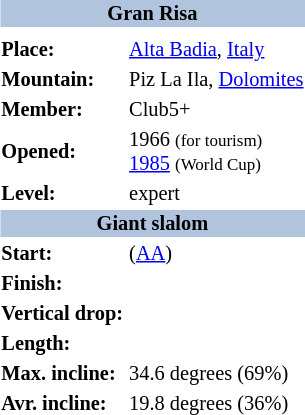<table border=0 class="toccolours float-right" align="right" style="margin:0 0 0.5em 1em; font-size: 85%;">
<tr>
<th bgcolor=#b0c4de colspan=2 align="center">Gran Risa</th>
</tr>
<tr>
<td align="center" colspan=2></td>
</tr>
<tr>
<td><strong>Place:</strong></td>
<td> <a href='#'>Alta Badia</a>, <a href='#'>Italy</a></td>
</tr>
<tr>
<td><strong>Mountain:</strong></td>
<td>Piz La Ila, <a href='#'>Dolomites</a></td>
</tr>
<tr>
<td><strong>Member:</strong></td>
<td>Club5+</td>
</tr>
<tr>
<td><strong>Opened:</strong></td>
<td>1966 <small>(for tourism)</small><br><a href='#'>1985</a> <small>(World Cup)</small></td>
</tr>
<tr>
<td><strong>Level:</strong></td>
<td> expert</td>
</tr>
<tr>
<th bgcolor=#b0c4de colspan=2 align="center">Giant slalom</th>
</tr>
<tr>
<td><strong>Start:</strong></td>
<td> (<a href='#'>AA</a>)</td>
</tr>
<tr>
<td><strong>Finish:</strong></td>
<td></td>
</tr>
<tr>
<td><strong>Vertical drop:</strong></td>
<td></td>
</tr>
<tr>
<td><strong>Length:</strong></td>
<td></td>
</tr>
<tr>
<td><strong>Max. incline:</strong></td>
<td>34.6 degrees (69%)</td>
</tr>
<tr>
<td><strong>Avr. incline:</strong></td>
<td>19.8 degrees (36%)</td>
</tr>
</table>
